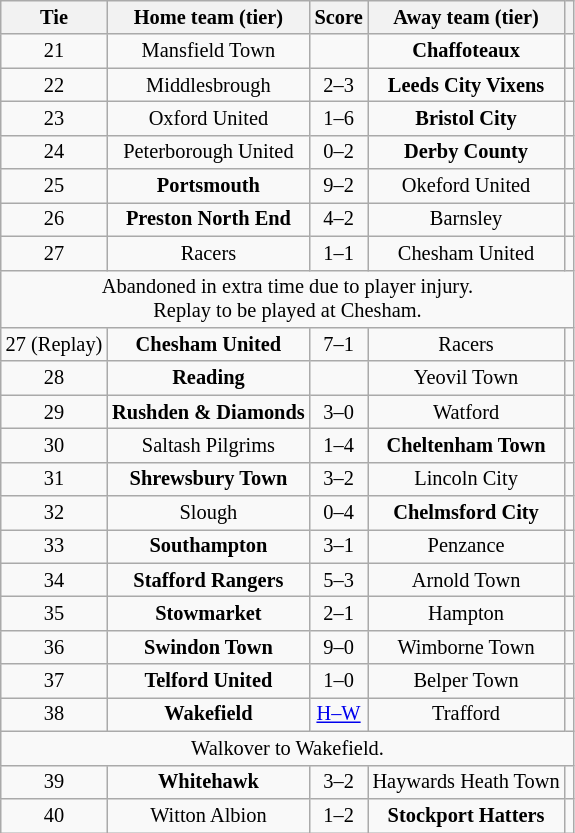<table class="wikitable" style="text-align:center; font-size:85%">
<tr>
<th>Tie</th>
<th>Home team (tier)</th>
<th>Score</th>
<th>Away team (tier)</th>
<th></th>
</tr>
<tr>
<td align="center">21</td>
<td>Mansfield Town</td>
<td align="center"></td>
<td><strong>Chaffoteaux</strong></td>
<td></td>
</tr>
<tr>
<td align="center">22</td>
<td>Middlesbrough</td>
<td align="center">2–3</td>
<td><strong>Leeds City Vixens</strong></td>
<td></td>
</tr>
<tr>
<td align="center">23</td>
<td>Oxford United</td>
<td align="center">1–6</td>
<td><strong>Bristol City</strong></td>
<td></td>
</tr>
<tr>
<td align="center">24</td>
<td>Peterborough United</td>
<td align="center">0–2</td>
<td><strong>Derby County</strong></td>
<td></td>
</tr>
<tr>
<td align="center">25</td>
<td><strong>Portsmouth</strong></td>
<td align="center">9–2</td>
<td>Okeford United</td>
<td></td>
</tr>
<tr>
<td align="center">26</td>
<td><strong>Preston North End</strong></td>
<td align="center">4–2</td>
<td>Barnsley</td>
<td></td>
</tr>
<tr>
<td align="center">27</td>
<td>Racers</td>
<td align="center">1–1 </td>
<td>Chesham United</td>
<td></td>
</tr>
<tr>
<td colspan="5" align="center">Abandoned in extra time due to player injury.</br>Replay to be played at Chesham.</td>
</tr>
<tr>
<td align="center">27 (Replay)</td>
<td><strong>Chesham United</strong></td>
<td align="center">7–1</td>
<td>Racers</td>
<td></td>
</tr>
<tr>
<td align="center">28</td>
<td><strong>Reading</strong></td>
<td align="center"></td>
<td>Yeovil Town</td>
<td></td>
</tr>
<tr>
<td align="center">29</td>
<td><strong>Rushden & Diamonds</strong></td>
<td align="center">3–0</td>
<td>Watford</td>
<td></td>
</tr>
<tr>
<td align="center">30</td>
<td>Saltash Pilgrims</td>
<td align="center">1–4</td>
<td><strong>Cheltenham Town</strong></td>
<td></td>
</tr>
<tr>
<td align="center">31</td>
<td><strong>Shrewsbury Town</strong></td>
<td align="center">3–2</td>
<td>Lincoln City</td>
<td></td>
</tr>
<tr>
<td align="center">32</td>
<td>Slough</td>
<td align="center">0–4</td>
<td><strong>Chelmsford City</strong></td>
<td></td>
</tr>
<tr>
<td align="center">33</td>
<td><strong>Southampton</strong></td>
<td align="center">3–1</td>
<td>Penzance</td>
<td></td>
</tr>
<tr>
<td align="center">34</td>
<td><strong>Stafford Rangers</strong></td>
<td align="center">5–3</td>
<td>Arnold Town</td>
<td></td>
</tr>
<tr>
<td align="center">35</td>
<td><strong>Stowmarket</strong></td>
<td align="center">2–1 </td>
<td>Hampton</td>
<td></td>
</tr>
<tr>
<td align="center">36</td>
<td><strong>Swindon Town</strong></td>
<td align="center">9–0</td>
<td>Wimborne Town</td>
<td></td>
</tr>
<tr>
<td align="center">37</td>
<td><strong>Telford United</strong></td>
<td align="center">1–0</td>
<td>Belper Town</td>
<td></td>
</tr>
<tr>
<td align="center">38</td>
<td><strong>Wakefield</strong></td>
<td align="center"><a href='#'>H–W</a></td>
<td>Trafford</td>
<td></td>
</tr>
<tr>
<td colspan="5" align="center">Walkover to Wakefield.</td>
</tr>
<tr>
<td align="center">39</td>
<td><strong>Whitehawk</strong></td>
<td align="center">3–2</td>
<td>Haywards Heath Town</td>
<td></td>
</tr>
<tr>
<td align="center">40</td>
<td>Witton Albion</td>
<td align="center">1–2</td>
<td><strong>Stockport Hatters</strong></td>
<td></td>
</tr>
</table>
